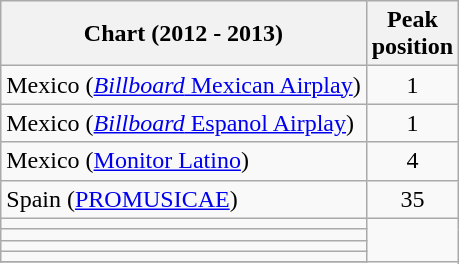<table class="wikitable sortable">
<tr>
<th>Chart (2012 - 2013)</th>
<th>Peak<br>position</th>
</tr>
<tr>
<td align="left">Mexico (<a href='#'><em>Billboard</em> Mexican Airplay</a>)</td>
<td style="text-align:center;">1</td>
</tr>
<tr>
<td>Mexico (<a href='#'><em>Billboard</em> Espanol Airplay</a>)</td>
<td style="text-align:center;">1</td>
</tr>
<tr>
<td>Mexico (<a href='#'>Monitor Latino</a>)</td>
<td style="text-align:center;">4</td>
</tr>
<tr>
<td>Spain (<a href='#'>PROMUSICAE</a>)</td>
<td style="text-align:center;">35</td>
</tr>
<tr>
<td></td>
</tr>
<tr>
<td></td>
</tr>
<tr>
<td></td>
</tr>
<tr>
<td></td>
</tr>
<tr>
</tr>
</table>
